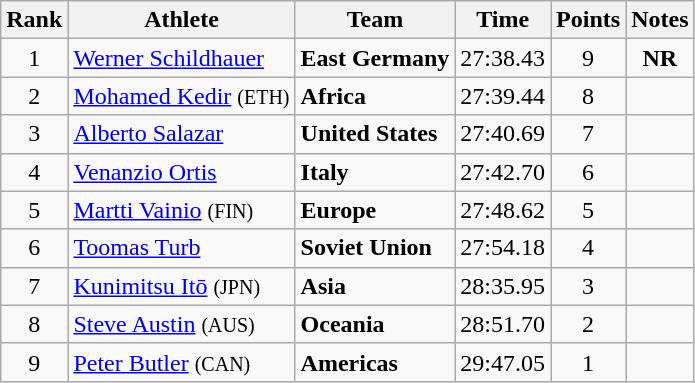<table class="wikitable" style="text-align:center">
<tr>
<th>Rank</th>
<th>Athlete</th>
<th>Team</th>
<th>Time</th>
<th>Points</th>
<th>Notes</th>
</tr>
<tr>
<td>1</td>
<td align="left"><a href='#'>Werner Schildhauer</a></td>
<td align=left><strong>East Germany</strong></td>
<td>27:38.43</td>
<td>9</td>
<td><strong>NR</strong></td>
</tr>
<tr>
<td>2</td>
<td align="left"><a href='#'>Mohamed Kedir</a> <small>(ETH)</small></td>
<td align=left><strong>Africa</strong></td>
<td>27:39.44</td>
<td>8</td>
<td></td>
</tr>
<tr>
<td>3</td>
<td align="left"><a href='#'>Alberto Salazar</a></td>
<td align=left><strong>United States</strong></td>
<td>27:40.69</td>
<td>7</td>
<td></td>
</tr>
<tr>
<td>4</td>
<td align="left"><a href='#'>Venanzio Ortis</a></td>
<td align=left><strong>Italy</strong></td>
<td>27:42.70</td>
<td>6</td>
<td></td>
</tr>
<tr>
<td>5</td>
<td align="left"><a href='#'>Martti Vainio</a> <small>(FIN)</small></td>
<td align=left><strong>Europe</strong></td>
<td>27:48.62</td>
<td>5</td>
<td></td>
</tr>
<tr>
<td>6</td>
<td align="left"><a href='#'>Toomas Turb</a></td>
<td align=left><strong>Soviet Union</strong></td>
<td>27:54.18</td>
<td>4</td>
<td></td>
</tr>
<tr>
<td>7</td>
<td align="left"><a href='#'>Kunimitsu Itō</a> <small>(JPN)</small></td>
<td align=left><strong>Asia</strong></td>
<td>28:35.95</td>
<td>3</td>
<td></td>
</tr>
<tr>
<td>8</td>
<td align="left"><a href='#'>Steve Austin</a> <small>(AUS)</small></td>
<td align=left><strong>Oceania</strong></td>
<td>28:51.70</td>
<td>2</td>
<td></td>
</tr>
<tr>
<td>9</td>
<td align="left"><a href='#'>Peter Butler</a> <small>(CAN)</small></td>
<td align=left><strong>Americas</strong></td>
<td>29:47.05</td>
<td>1</td>
<td></td>
</tr>
</table>
